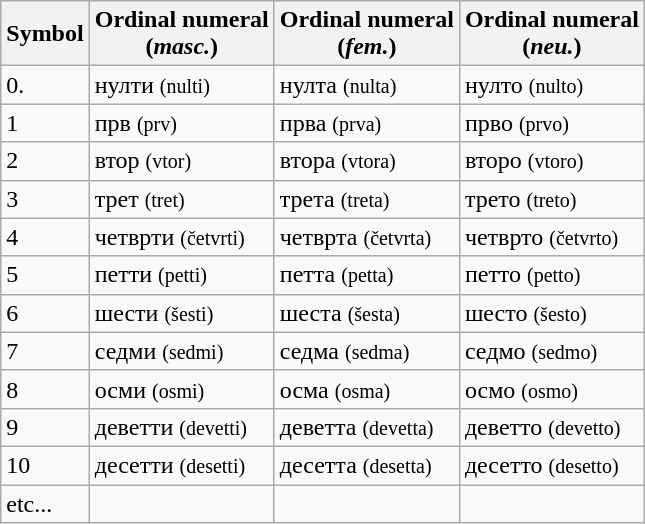<table class="wikitable" align="center">
<tr>
<th>Symbol</th>
<th>Ordinal numeral <br> (<em>masc.</em>)</th>
<th>Ordinal numeral <br> (<em>fem.</em>)</th>
<th>Ordinal numeral <br> (<em>neu.</em>)</th>
</tr>
<tr>
<td>0.</td>
<td>нулти <small>(nulti)</small></td>
<td>нулта <small>(nulta)</small></td>
<td>нулто <small>(nulto)</small></td>
</tr>
<tr>
<td>1</td>
<td>прв <small>(prv)</small></td>
<td>прва <small>(prva)</small></td>
<td>прво <small>(prvo)</small></td>
</tr>
<tr>
<td>2</td>
<td>втор <small>(vtor)</small></td>
<td>втора <small>(vtora)</small></td>
<td>второ <small>(vtoro)</small></td>
</tr>
<tr>
<td>3</td>
<td>трет <small>(tret)</small></td>
<td>трета <small>(treta)</small></td>
<td>трето <small>(treto)</small></td>
</tr>
<tr>
<td>4</td>
<td>четврти <small>(četvrti)</small></td>
<td>четврта <small>(četvrta)</small></td>
<td>четврто <small>(četvrto)</small></td>
</tr>
<tr>
<td>5</td>
<td>петти <small>(petti)</small></td>
<td>петта <small>(petta)</small></td>
<td>петто <small>(petto)</small></td>
</tr>
<tr>
<td>6</td>
<td>шести <small>(šesti)</small></td>
<td>шеста <small>(šesta)</small></td>
<td>шесто <small>(šesto)</small></td>
</tr>
<tr>
<td>7</td>
<td>седми <small>(sedmi)</small></td>
<td>седма <small>(sedma)</small></td>
<td>седмо <small>(sedmo)</small></td>
</tr>
<tr>
<td>8</td>
<td>осми <small>(osmi)</small></td>
<td>осма <small>(osma)</small></td>
<td>осмо <small>(osmo)</small></td>
</tr>
<tr>
<td>9</td>
<td>деветти <small>(devetti)</small></td>
<td>деветта <small>(devetta)</small></td>
<td>деветто <small>(devetto)</small></td>
</tr>
<tr>
<td>10</td>
<td>десетти <small>(desetti)</small></td>
<td>десетта <small>(desetta)</small></td>
<td>десетто <small>(desetto)</small></td>
</tr>
<tr>
<td>etc...</td>
<td></td>
<td></td>
<td></td>
</tr>
</table>
